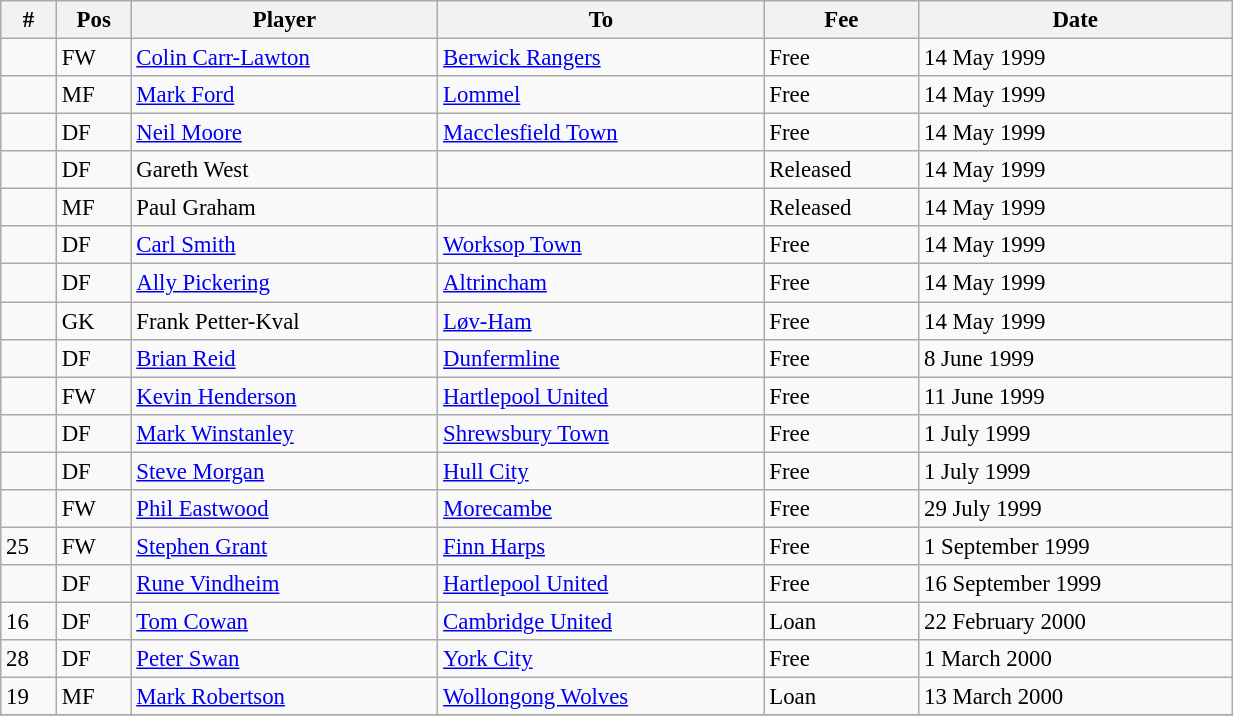<table width=65% class="wikitable" style="text-align:center; font-size:95%; text-align:left">
<tr>
<th>#</th>
<th>Pos</th>
<th>Player</th>
<th>To</th>
<th>Fee</th>
<th>Date</th>
</tr>
<tr --->
<td></td>
<td>FW</td>
<td> <a href='#'>Colin Carr-Lawton</a></td>
<td><a href='#'>Berwick Rangers</a></td>
<td>Free</td>
<td>14 May 1999</td>
</tr>
<tr --->
<td></td>
<td>MF</td>
<td> <a href='#'>Mark Ford</a></td>
<td><a href='#'>Lommel</a></td>
<td>Free</td>
<td>14 May 1999</td>
</tr>
<tr --->
<td></td>
<td>DF</td>
<td> <a href='#'>Neil Moore</a></td>
<td><a href='#'>Macclesfield Town</a></td>
<td>Free</td>
<td>14 May 1999</td>
</tr>
<tr --->
<td></td>
<td>DF</td>
<td> Gareth West</td>
<td></td>
<td>Released</td>
<td>14 May 1999</td>
</tr>
<tr --->
<td></td>
<td>MF</td>
<td> Paul Graham</td>
<td></td>
<td>Released</td>
<td>14 May 1999</td>
</tr>
<tr --->
<td></td>
<td>DF</td>
<td> <a href='#'>Carl Smith</a></td>
<td><a href='#'>Worksop Town</a></td>
<td>Free</td>
<td>14 May 1999</td>
</tr>
<tr --->
<td></td>
<td>DF</td>
<td> <a href='#'>Ally Pickering</a></td>
<td><a href='#'>Altrincham</a></td>
<td>Free</td>
<td>14 May 1999</td>
</tr>
<tr --->
<td></td>
<td>GK</td>
<td> Frank Petter-Kval</td>
<td><a href='#'>Løv-Ham</a></td>
<td>Free</td>
<td>14 May 1999</td>
</tr>
<tr --->
<td></td>
<td>DF</td>
<td> <a href='#'>Brian Reid</a></td>
<td><a href='#'>Dunfermline</a></td>
<td>Free</td>
<td>8 June 1999</td>
</tr>
<tr --->
<td></td>
<td>FW</td>
<td> <a href='#'>Kevin Henderson</a></td>
<td><a href='#'>Hartlepool United</a></td>
<td>Free</td>
<td>11 June 1999</td>
</tr>
<tr --->
<td></td>
<td>DF</td>
<td> <a href='#'>Mark Winstanley</a></td>
<td><a href='#'>Shrewsbury Town</a></td>
<td>Free</td>
<td>1 July 1999</td>
</tr>
<tr --->
<td></td>
<td>DF</td>
<td> <a href='#'>Steve Morgan</a></td>
<td><a href='#'>Hull City</a></td>
<td>Free</td>
<td>1 July 1999</td>
</tr>
<tr --->
<td></td>
<td>FW</td>
<td> <a href='#'>Phil Eastwood</a></td>
<td><a href='#'>Morecambe</a></td>
<td>Free</td>
<td>29 July 1999</td>
</tr>
<tr --->
<td>25</td>
<td>FW</td>
<td> <a href='#'>Stephen Grant</a></td>
<td><a href='#'>Finn Harps</a></td>
<td>Free</td>
<td>1 September 1999</td>
</tr>
<tr --->
<td></td>
<td>DF</td>
<td> <a href='#'>Rune Vindheim</a></td>
<td><a href='#'>Hartlepool United</a></td>
<td>Free</td>
<td>16 September 1999</td>
</tr>
<tr --->
<td>16</td>
<td>DF</td>
<td> <a href='#'>Tom Cowan</a></td>
<td><a href='#'>Cambridge United</a></td>
<td>Loan</td>
<td>22 February 2000</td>
</tr>
<tr --->
<td>28</td>
<td>DF</td>
<td> <a href='#'>Peter Swan</a></td>
<td><a href='#'>York City</a></td>
<td>Free</td>
<td>1 March 2000</td>
</tr>
<tr --->
<td>19</td>
<td>MF</td>
<td> <a href='#'>Mark Robertson</a></td>
<td><a href='#'>Wollongong Wolves</a></td>
<td>Loan</td>
<td>13 March 2000</td>
</tr>
<tr --->
</tr>
</table>
